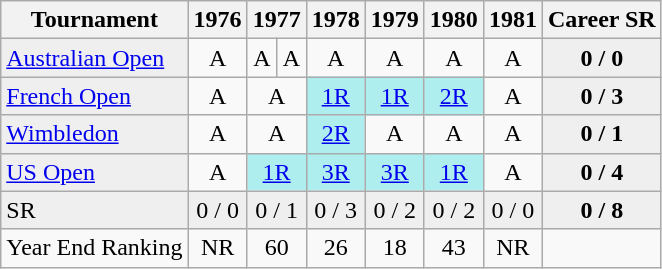<table class="wikitable">
<tr>
<th>Tournament</th>
<th>1976</th>
<th colspan=2>1977</th>
<th>1978</th>
<th>1979</th>
<th>1980</th>
<th>1981</th>
<th>Career SR</th>
</tr>
<tr>
<td style="background:#EFEFEF;"><a href='#'>Australian Open</a></td>
<td align="center">A</td>
<td align="center">A</td>
<td align="center">A</td>
<td align="center">A</td>
<td align="center">A</td>
<td align="center">A</td>
<td align="center">A</td>
<td align="center" style="background:#EFEFEF;"><strong>0 / 0</strong></td>
</tr>
<tr>
<td style="background:#EFEFEF;"><a href='#'>French Open</a></td>
<td align="center">A</td>
<td align="center" colspan=2>A</td>
<td align="center" style="background:#afeeee;"><a href='#'>1R</a></td>
<td align="center" style="background:#afeeee;"><a href='#'>1R</a></td>
<td align="center" style="background:#afeeee;"><a href='#'>2R</a></td>
<td align="center">A</td>
<td align="center" style="background:#EFEFEF;"><strong>0 / 3</strong></td>
</tr>
<tr>
<td style="background:#EFEFEF;"><a href='#'>Wimbledon</a></td>
<td align="center">A</td>
<td align="center" colspan=2>A</td>
<td align="center" style="background:#afeeee;"><a href='#'>2R</a></td>
<td align="center">A</td>
<td align="center">A</td>
<td align="center">A</td>
<td align="center" style="background:#EFEFEF;"><strong>0 / 1</strong></td>
</tr>
<tr>
<td style="background:#EFEFEF;"><a href='#'>US Open</a></td>
<td align="center">A</td>
<td align="center" style="background:#afeeee;" colspan=2><a href='#'>1R</a></td>
<td align="center" style="background:#afeeee;"><a href='#'>3R</a></td>
<td align="center" style="background:#afeeee;"><a href='#'>3R</a></td>
<td align="center" style="background:#afeeee;"><a href='#'>1R</a></td>
<td align="center">A</td>
<td align="center" style="background:#EFEFEF;"><strong>0 / 4</strong></td>
</tr>
<tr>
<td style="background:#EFEFEF;">SR</td>
<td align="center" style="background:#EFEFEF;">0 / 0</td>
<td align="center" style="background:#EFEFEF;" colspan=2>0 / 1</td>
<td align="center" style="background:#EFEFEF;">0 / 3</td>
<td align="center" style="background:#EFEFEF;">0 / 2</td>
<td align="center" style="background:#EFEFEF;">0 / 2</td>
<td align="center" style="background:#EFEFEF;">0 / 0</td>
<td align="center" style="background:#EFEFEF;"><strong>0 / 8</strong></td>
</tr>
<tr>
<td align=left>Year End Ranking</td>
<td align="center">NR</td>
<td align="center" colspan=2>60</td>
<td align="center">26</td>
<td align="center">18</td>
<td align="center">43</td>
<td align="center">NR</td>
</tr>
</table>
